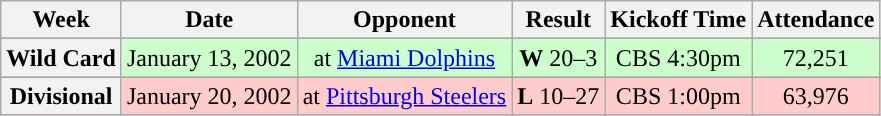<table class="wikitable" style="text-align: center;">
<tr>
<th>Week</th>
<th>Date</th>
<th>Opponent</th>
<th>Result</th>
<th>Kickoff Time</th>
<th>Attendance</th>
</tr>
<tr>
</tr>
<tr bgcolor="#cfc">
<th>Wild Card</th>
<td>January 13, 2002</td>
<td>at <a href='#'>Miami Dolphins</a></td>
<td><strong>W</strong> 20–3</td>
<td>CBS 4:30pm</td>
<td>72,251</td>
</tr>
<tr>
</tr>
<tr bgcolor="#fcc">
<th>Divisional</th>
<td>January 20, 2002</td>
<td>at <a href='#'>Pittsburgh Steelers</a></td>
<td><strong>L</strong> 10–27</td>
<td>CBS 1:00pm</td>
<td>63,976</td>
</tr>
</table>
